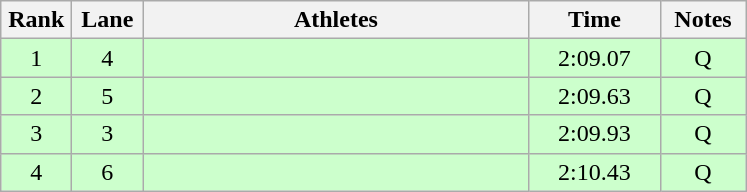<table class="wikitable sortable" style="text-align:center;">
<tr>
<th width=40>Rank</th>
<th width=40>Lane</th>
<th width=250>Athletes</th>
<th width=80>Time</th>
<th width=50>Notes</th>
</tr>
<tr bgcolor=ccffcc>
<td>1</td>
<td>4</td>
<td align=left></td>
<td>2:09.07</td>
<td>Q</td>
</tr>
<tr bgcolor=ccffcc>
<td>2</td>
<td>5</td>
<td align=left></td>
<td>2:09.63</td>
<td>Q</td>
</tr>
<tr bgcolor=ccffcc>
<td>3</td>
<td>3</td>
<td align=left></td>
<td>2:09.93</td>
<td>Q</td>
</tr>
<tr bgcolor=ccffcc>
<td>4</td>
<td>6</td>
<td align=left></td>
<td>2:10.43</td>
<td>Q</td>
</tr>
</table>
